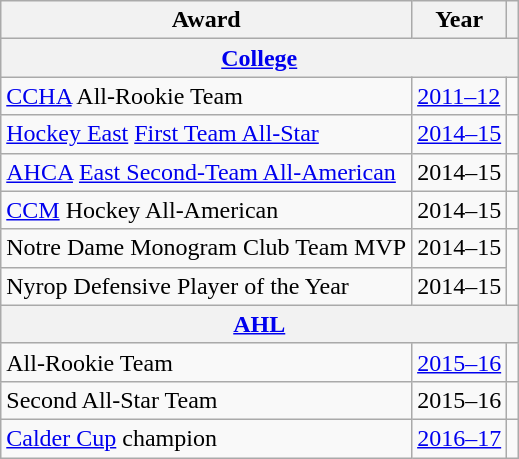<table class="wikitable">
<tr>
<th>Award</th>
<th>Year</th>
<th></th>
</tr>
<tr>
<th colspan="3"><a href='#'>College</a></th>
</tr>
<tr>
<td><a href='#'>CCHA</a> All-Rookie Team</td>
<td><a href='#'>2011–12</a></td>
<td></td>
</tr>
<tr>
<td><a href='#'>Hockey East</a> <a href='#'>First Team All-Star</a></td>
<td><a href='#'>2014–15</a></td>
<td></td>
</tr>
<tr>
<td><a href='#'>AHCA</a> <a href='#'>East Second-Team All-American</a></td>
<td>2014–15</td>
<td></td>
</tr>
<tr>
<td><a href='#'>CCM</a> Hockey All-American</td>
<td>2014–15</td>
<td></td>
</tr>
<tr>
<td>Notre Dame Monogram Club Team MVP</td>
<td>2014–15</td>
<td rowspan="2"></td>
</tr>
<tr>
<td>Nyrop Defensive Player of the Year</td>
<td>2014–15</td>
</tr>
<tr>
<th colspan="3"><a href='#'>AHL</a></th>
</tr>
<tr>
<td>All-Rookie Team</td>
<td><a href='#'>2015–16</a></td>
<td></td>
</tr>
<tr>
<td>Second All-Star Team</td>
<td>2015–16</td>
<td></td>
</tr>
<tr>
<td><a href='#'>Calder Cup</a> champion</td>
<td><a href='#'>2016–17</a></td>
<td></td>
</tr>
</table>
